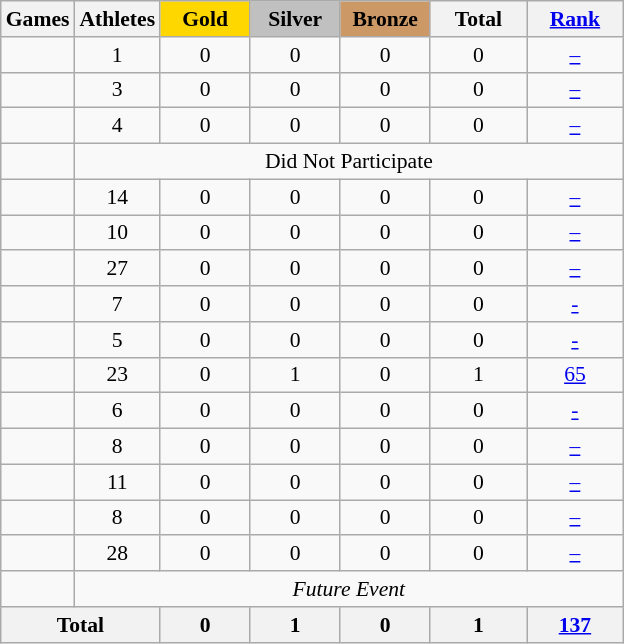<table class="wikitable" style="text-align:center; font-size:90%;">
<tr>
<th>Games</th>
<th>Athletes</th>
<td style="background:gold; width:3.7em; font-weight:bold;">Gold</td>
<td style="background:silver; width:3.7em; font-weight:bold;">Silver</td>
<td style="background:#cc9966; width:3.7em; font-weight:bold;">Bronze</td>
<th style="width:4em; font-weight:bold;">Total</th>
<th style="width:4em; font-weight:bold;"><a href='#'>Rank</a></th>
</tr>
<tr>
<td align=left></td>
<td>1</td>
<td>0</td>
<td>0</td>
<td>0</td>
<td>0</td>
<td><a href='#'>–</a></td>
</tr>
<tr>
<td align=left></td>
<td>3</td>
<td>0</td>
<td>0</td>
<td>0</td>
<td>0</td>
<td><a href='#'>–</a></td>
</tr>
<tr>
<td align=left></td>
<td>4</td>
<td>0</td>
<td>0</td>
<td>0</td>
<td>0</td>
<td><a href='#'>–</a></td>
</tr>
<tr>
<td align=left></td>
<td colspan=6; rowspan=1>Did Not Participate</td>
</tr>
<tr>
<td align=left></td>
<td>14</td>
<td>0</td>
<td>0</td>
<td>0</td>
<td>0</td>
<td><a href='#'>–</a></td>
</tr>
<tr>
<td align=left></td>
<td>10</td>
<td>0</td>
<td>0</td>
<td>0</td>
<td>0</td>
<td><a href='#'>–</a></td>
</tr>
<tr>
<td align=left></td>
<td>27</td>
<td>0</td>
<td>0</td>
<td>0</td>
<td>0</td>
<td><a href='#'>–</a></td>
</tr>
<tr>
<td align=left></td>
<td>7</td>
<td>0</td>
<td>0</td>
<td>0</td>
<td>0</td>
<td><a href='#'>-</a></td>
</tr>
<tr>
<td align=left></td>
<td>5</td>
<td>0</td>
<td>0</td>
<td>0</td>
<td>0</td>
<td><a href='#'>-</a></td>
</tr>
<tr>
<td align=left></td>
<td>23</td>
<td>0</td>
<td>1</td>
<td>0</td>
<td>1</td>
<td><a href='#'>65</a></td>
</tr>
<tr>
<td align=left></td>
<td>6</td>
<td>0</td>
<td>0</td>
<td>0</td>
<td>0</td>
<td><a href='#'>-</a></td>
</tr>
<tr>
<td align=left></td>
<td>8</td>
<td>0</td>
<td>0</td>
<td>0</td>
<td>0</td>
<td><a href='#'>–</a></td>
</tr>
<tr>
<td align=left></td>
<td>11</td>
<td>0</td>
<td>0</td>
<td>0</td>
<td>0</td>
<td><a href='#'>–</a></td>
</tr>
<tr>
<td align=left></td>
<td>8</td>
<td>0</td>
<td>0</td>
<td>0</td>
<td>0</td>
<td><a href='#'>–</a></td>
</tr>
<tr>
<td align=left></td>
<td>28</td>
<td>0</td>
<td>0</td>
<td>0</td>
<td>0</td>
<td><a href='#'>–</a></td>
</tr>
<tr>
<td align=left></td>
<td colspan=6; rowspan=1><em>Future Event</em></td>
</tr>
<tr>
<th colspan=2>Total</th>
<th>0</th>
<th>1</th>
<th>0</th>
<th>1</th>
<th><a href='#'>137</a></th>
</tr>
</table>
